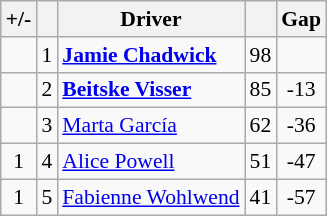<table class="wikitable" style="font-size: 90%;">
<tr>
<th>+/-</th>
<th></th>
<th>Driver</th>
<th></th>
<th>Gap</th>
</tr>
<tr>
<td align="center"></td>
<td align="center">1</td>
<td> <strong><a href='#'>Jamie Chadwick</a></strong></td>
<td align="center">98</td>
<td align="center"></td>
</tr>
<tr>
<td align="center"></td>
<td align="center">2</td>
<td> <strong><a href='#'>Beitske Visser</a></strong></td>
<td align="center">85</td>
<td align="center">-13</td>
</tr>
<tr>
<td align="center"></td>
<td align="center">3</td>
<td> <a href='#'>Marta García</a></td>
<td align="center">62</td>
<td align="center">-36</td>
</tr>
<tr>
<td align="center"> 1</td>
<td align="center">4</td>
<td> <a href='#'>Alice Powell</a></td>
<td align="center">51</td>
<td align="center">-47</td>
</tr>
<tr>
<td align="center"> 1</td>
<td align="center">5</td>
<td> <a href='#'>Fabienne Wohlwend</a></td>
<td align="center">41</td>
<td align="center">-57</td>
</tr>
</table>
